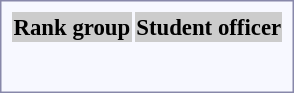<table style="border:1px solid #8888aa; background-color:#f7f8ff; padding:5px; font-size:95%; margin: 0px 12px 12px 0px; text-align:center;">
<tr bgcolor="#CCCCCC">
<th>Rank group</th>
<th colspan=4>Student officer</th>
</tr>
<tr>
<td rowspan=2><strong></strong></td>
<td></td>
</tr>
<tr>
<td></td>
</tr>
<tr>
<td rowspan=2><strong></strong></td>
<td></td>
<td></td>
<td></td>
<td></td>
</tr>
<tr>
<td></td>
<td></td>
<td></td>
<td></td>
</tr>
<tr>
<td rowspan=2><strong></strong></td>
<td></td>
</tr>
<tr>
<td></td>
</tr>
<tr>
</tr>
</table>
